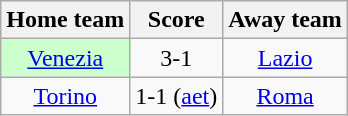<table class="wikitable" style="text-align: center">
<tr>
<th>Home team</th>
<th>Score</th>
<th>Away team</th>
</tr>
<tr>
<td bgcolor="ccffcc"><a href='#'>Venezia</a></td>
<td>3-1</td>
<td><a href='#'>Lazio</a></td>
</tr>
<tr>
<td><a href='#'>Torino</a></td>
<td>1-1 (<a href='#'>aet</a>)</td>
<td><a href='#'>Roma</a></td>
</tr>
</table>
